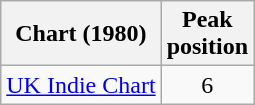<table class="wikitable sortable">
<tr>
<th scope="col">Chart (1980)</th>
<th scope="col">Peak<br>position</th>
</tr>
<tr>
<td><a href='#'>UK Indie Chart</a></td>
<td style="text-align:center;">6</td>
</tr>
</table>
